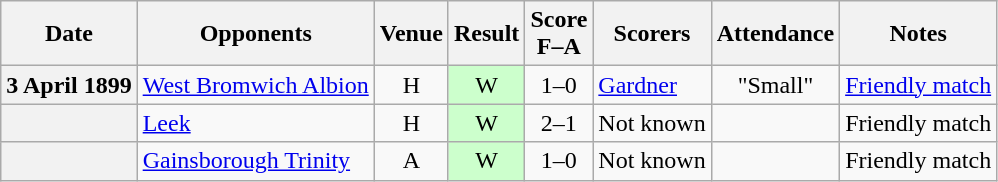<table class="wikitable plainrowheaders" style="text-align:center">
<tr>
<th scope=col>Date</th>
<th scope=col>Opponents</th>
<th scope=col>Venue</th>
<th scope=col>Result</th>
<th scope=col>Score<br>F–A</th>
<th scope=col>Scorers</th>
<th scope=col>Attendance</th>
<th scope=col>Notes</th>
</tr>
<tr>
<th scope=row>3 April 1899</th>
<td style=text-align:left><a href='#'>West Bromwich Albion</a></td>
<td>H</td>
<td style=background:#cfc>W</td>
<td>1–0</td>
<td style=text-align:left><a href='#'>Gardner</a></td>
<td>"Small"</td>
<td style=text-align:left><a href='#'>Friendly match</a></td>
</tr>
<tr>
<th scope=row></th>
<td style=text-align:left><a href='#'>Leek</a></td>
<td>H</td>
<td style=background:#cfc>W</td>
<td>2–1</td>
<td style=text-align:left>Not known</td>
<td></td>
<td style=text-align:left>Friendly match</td>
</tr>
<tr>
<th scope=row></th>
<td style=text-align:left><a href='#'>Gainsborough Trinity</a></td>
<td>A</td>
<td style=background:#cfc>W</td>
<td>1–0</td>
<td style=text-align:left>Not known</td>
<td></td>
<td style=text-align:left>Friendly match</td>
</tr>
</table>
